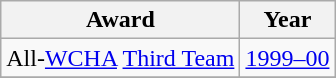<table class="wikitable">
<tr>
<th>Award</th>
<th>Year</th>
</tr>
<tr>
<td>All-<a href='#'>WCHA</a> <a href='#'>Third Team</a></td>
<td><a href='#'>1999–00</a></td>
</tr>
<tr>
</tr>
</table>
